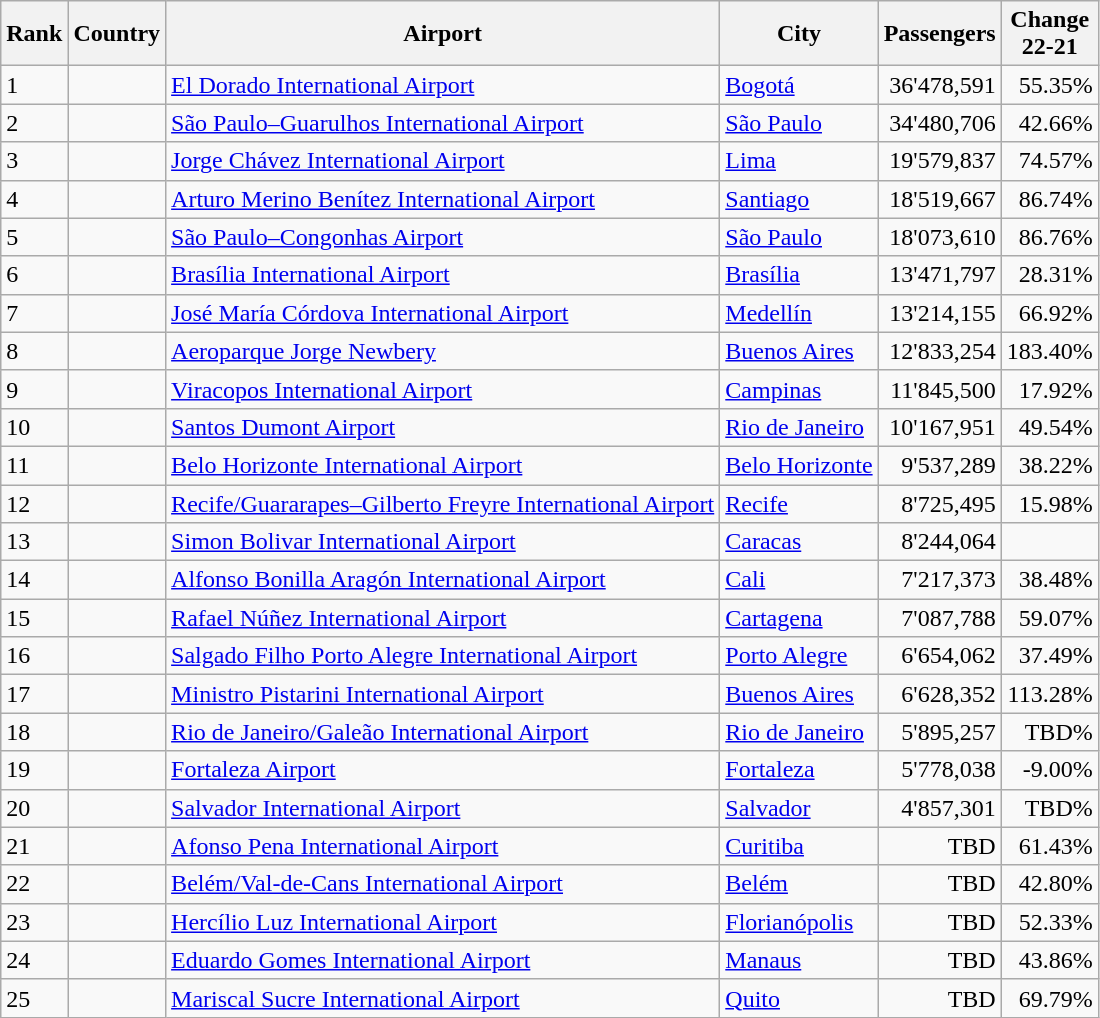<table class="wikitable sortable">
<tr>
<th>Rank</th>
<th>Country</th>
<th>Airport</th>
<th>City</th>
<th>Passengers</th>
<th>Change<br>22-21</th>
</tr>
<tr>
<td>1</td>
<td></td>
<td><a href='#'>El Dorado International Airport</a></td>
<td><a href='#'>Bogotá</a></td>
<td align="right">36'478,591</td>
<td align="right">55.35%</td>
</tr>
<tr>
<td>2</td>
<td></td>
<td><a href='#'>São Paulo–Guarulhos International Airport</a></td>
<td><a href='#'>São Paulo</a></td>
<td align="right">34'480,706</td>
<td align="right">42.66%</td>
</tr>
<tr>
<td>3</td>
<td></td>
<td><a href='#'>Jorge Chávez International Airport</a></td>
<td><a href='#'>Lima</a></td>
<td align="right">19'579,837</td>
<td align="right">74.57%</td>
</tr>
<tr>
<td>4</td>
<td></td>
<td><a href='#'>Arturo Merino Benítez International Airport</a></td>
<td><a href='#'>Santiago</a></td>
<td align="right">18'519,667</td>
<td align="right">86.74%</td>
</tr>
<tr>
<td>5</td>
<td></td>
<td><a href='#'>São Paulo–Congonhas Airport</a></td>
<td><a href='#'>São Paulo</a></td>
<td align="right">18'073,610</td>
<td align="right">86.76%</td>
</tr>
<tr>
<td>6</td>
<td></td>
<td><a href='#'>Brasília International Airport</a></td>
<td><a href='#'>Brasília</a></td>
<td align="right">13'471,797</td>
<td align="right">28.31%</td>
</tr>
<tr>
<td>7</td>
<td></td>
<td><a href='#'>José María Córdova International Airport</a></td>
<td><a href='#'>Medellín</a></td>
<td align="right">13'214,155</td>
<td align="right">66.92%</td>
</tr>
<tr>
<td>8</td>
<td></td>
<td><a href='#'>Aeroparque Jorge Newbery</a></td>
<td><a href='#'>Buenos Aires</a></td>
<td align="right">12'833,254</td>
<td align="right">183.40%</td>
</tr>
<tr>
<td>9</td>
<td></td>
<td><a href='#'>Viracopos International Airport</a></td>
<td><a href='#'>Campinas</a></td>
<td align="right">11'845,500</td>
<td align="right">17.92%</td>
</tr>
<tr>
<td>10</td>
<td></td>
<td><a href='#'>Santos Dumont Airport</a></td>
<td><a href='#'>Rio de Janeiro</a></td>
<td align="right">10'167,951</td>
<td align="right">49.54%</td>
</tr>
<tr>
<td>11</td>
<td></td>
<td><a href='#'>Belo Horizonte International Airport</a></td>
<td><a href='#'>Belo Horizonte</a></td>
<td align="right">9'537,289</td>
<td align="right">38.22%</td>
</tr>
<tr>
<td>12</td>
<td></td>
<td><a href='#'>Recife/Guararapes–Gilberto Freyre International Airport</a></td>
<td><a href='#'>Recife</a></td>
<td align="right">8'725,495</td>
<td align="right">15.98%</td>
</tr>
<tr>
<td>13</td>
<td></td>
<td><a href='#'>Simon Bolivar International Airport</a></td>
<td><a href='#'>Caracas</a></td>
<td align="right">8'244,064</td>
<td align="right"></td>
</tr>
<tr>
<td>14</td>
<td></td>
<td><a href='#'>Alfonso Bonilla Aragón International Airport</a></td>
<td><a href='#'>Cali</a></td>
<td align="right">7'217,373</td>
<td align="right">38.48%</td>
</tr>
<tr>
<td>15</td>
<td></td>
<td><a href='#'>Rafael Núñez International Airport</a></td>
<td><a href='#'>Cartagena</a></td>
<td align="right">7'087,788</td>
<td align="right">59.07%</td>
</tr>
<tr>
<td>16</td>
<td></td>
<td><a href='#'>Salgado Filho Porto Alegre International Airport</a></td>
<td><a href='#'>Porto Alegre</a></td>
<td align="right">6'654,062</td>
<td align="right">37.49%</td>
</tr>
<tr>
<td>17</td>
<td></td>
<td><a href='#'>Ministro Pistarini International Airport</a></td>
<td><a href='#'>Buenos Aires</a></td>
<td align="right">6'628,352</td>
<td align="right">113.28%</td>
</tr>
<tr>
<td>18</td>
<td></td>
<td><a href='#'>Rio de Janeiro/Galeão International Airport</a></td>
<td><a href='#'>Rio de Janeiro</a></td>
<td align="right">5'895,257</td>
<td align="right">TBD%</td>
</tr>
<tr>
<td>19</td>
<td></td>
<td><a href='#'>Fortaleza Airport</a></td>
<td><a href='#'>Fortaleza</a></td>
<td align="right">5'778,038</td>
<td align="right">-9.00%</td>
</tr>
<tr>
<td>20</td>
<td></td>
<td><a href='#'>Salvador International Airport</a></td>
<td><a href='#'>Salvador</a></td>
<td align="right">4'857,301</td>
<td align="right">TBD%</td>
</tr>
<tr>
<td>21</td>
<td></td>
<td><a href='#'>Afonso Pena International Airport</a></td>
<td><a href='#'>Curitiba</a></td>
<td align="right">TBD</td>
<td align="right">61.43%</td>
</tr>
<tr>
<td>22</td>
<td></td>
<td><a href='#'>Belém/Val-de-Cans International Airport</a></td>
<td><a href='#'>Belém</a></td>
<td align="right">TBD</td>
<td align="right">42.80%</td>
</tr>
<tr>
<td>23</td>
<td></td>
<td><a href='#'>Hercílio Luz International Airport</a></td>
<td><a href='#'>Florianópolis</a></td>
<td align="right">TBD</td>
<td align="right">52.33%</td>
</tr>
<tr>
<td>24</td>
<td></td>
<td><a href='#'>Eduardo Gomes International Airport</a></td>
<td><a href='#'>Manaus</a></td>
<td align="right">TBD</td>
<td align="right">43.86%</td>
</tr>
<tr>
<td>25</td>
<td></td>
<td><a href='#'>Mariscal Sucre International Airport</a></td>
<td><a href='#'>Quito</a></td>
<td align="right">TBD</td>
<td align="right">69.79%</td>
</tr>
</table>
